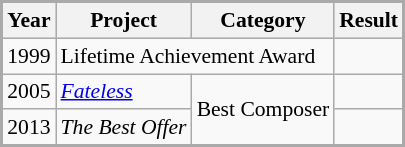<table class="wikitable" style="border:2px #aaa solid; font-size:90%;">
<tr style="background:#ccc; text-align:center;">
<th>Year</th>
<th>Project</th>
<th>Category</th>
<th>Result</th>
</tr>
<tr>
<td>1999</td>
<td colspan=2>Lifetime Achievement Award</td>
<td></td>
</tr>
<tr>
<td>2005</td>
<td><em><a href='#'>Fateless</a></em></td>
<td rowspan=2>Best Composer</td>
<td></td>
</tr>
<tr>
<td>2013</td>
<td><em>The Best Offer</em></td>
<td></td>
</tr>
</table>
